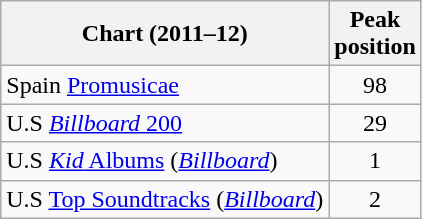<table class="wikitable">
<tr>
<th style="text-align:center;">Chart (2011–12)</th>
<th style="text-align:center;">Peak<br>position</th>
</tr>
<tr>
<td align="left">Spain <a href='#'>Promusicae</a></td>
<td style="text-align:center;">98</td>
</tr>
<tr>
<td align="left">U.S <a href='#'><em>Billboard</em> 200</a></td>
<td style="text-align:center;">29</td>
</tr>
<tr>
<td align="left">U.S <a href='#'><em>Kid</em> Albums</a> (<a href='#'><em>Billboard</em></a>)</td>
<td style="text-align:center;">1</td>
</tr>
<tr>
<td align="left">U.S <a href='#'>Top Soundtracks</a> (<a href='#'><em>Billboard</em></a>)</td>
<td style="text-align:center;">2</td>
</tr>
</table>
